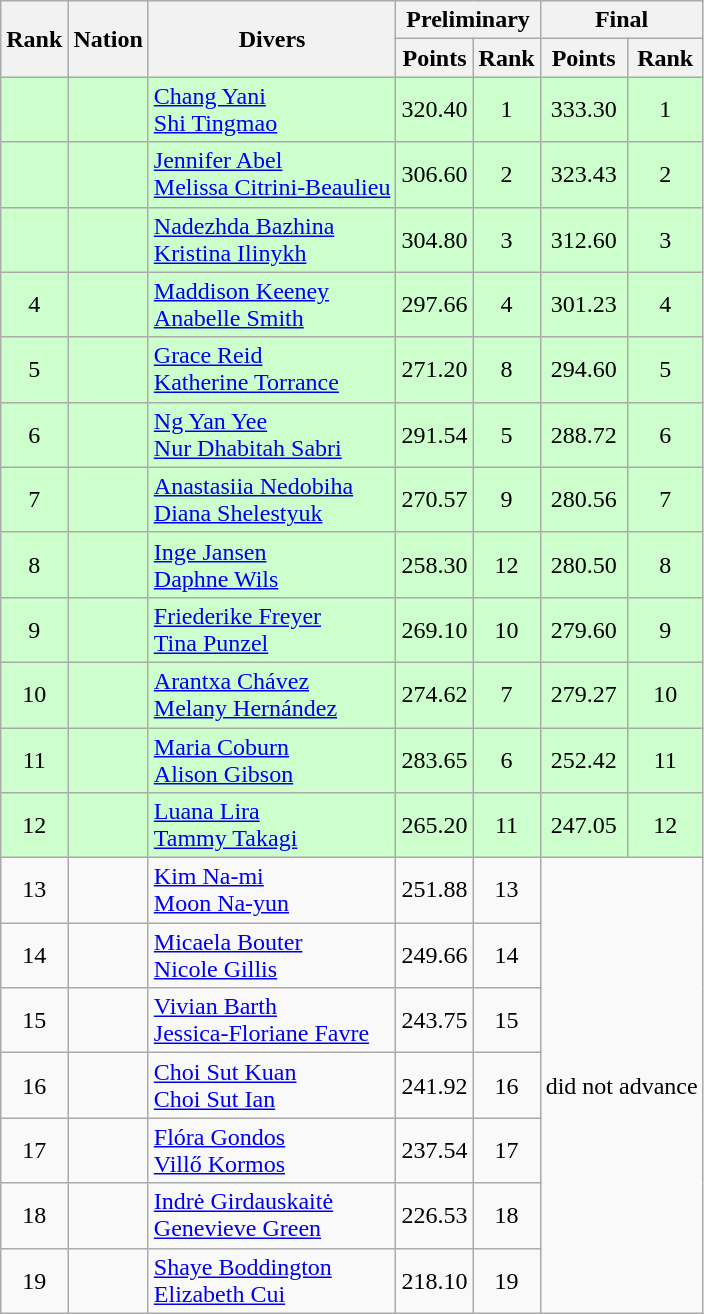<table class="wikitable sortable" style="text-align:center">
<tr>
<th rowspan=2>Rank</th>
<th rowspan=2>Nation</th>
<th rowspan=2>Divers</th>
<th colspan=2>Preliminary</th>
<th colspan=2>Final</th>
</tr>
<tr>
<th>Points</th>
<th>Rank</th>
<th>Points</th>
<th>Rank</th>
</tr>
<tr bgcolor=ccffcc>
<td></td>
<td align=left></td>
<td align=left><a href='#'>Chang Yani</a><br><a href='#'>Shi Tingmao</a></td>
<td>320.40</td>
<td>1</td>
<td>333.30</td>
<td>1</td>
</tr>
<tr bgcolor=ccffcc>
<td></td>
<td align=left></td>
<td align=left><a href='#'>Jennifer Abel</a><br><a href='#'>Melissa Citrini-Beaulieu</a></td>
<td>306.60</td>
<td>2</td>
<td>323.43</td>
<td>2</td>
</tr>
<tr bgcolor=ccffcc>
<td></td>
<td align=left></td>
<td align=left><a href='#'>Nadezhda Bazhina</a><br><a href='#'>Kristina Ilinykh</a></td>
<td>304.80</td>
<td>3</td>
<td>312.60</td>
<td>3</td>
</tr>
<tr bgcolor=ccffcc>
<td>4</td>
<td align=left></td>
<td align=left><a href='#'>Maddison Keeney</a><br><a href='#'>Anabelle Smith</a></td>
<td>297.66</td>
<td>4</td>
<td>301.23</td>
<td>4</td>
</tr>
<tr bgcolor=ccffcc>
<td>5</td>
<td align=left></td>
<td align=left><a href='#'>Grace Reid</a><br><a href='#'>Katherine Torrance</a></td>
<td>271.20</td>
<td>8</td>
<td>294.60</td>
<td>5</td>
</tr>
<tr bgcolor=ccffcc>
<td>6</td>
<td align=left></td>
<td align=left><a href='#'>Ng Yan Yee</a><br><a href='#'>Nur Dhabitah Sabri</a></td>
<td>291.54</td>
<td>5</td>
<td>288.72</td>
<td>6</td>
</tr>
<tr bgcolor=ccffcc>
<td>7</td>
<td align=left></td>
<td align=left><a href='#'>Anastasiia Nedobiha</a><br><a href='#'>Diana Shelestyuk</a></td>
<td>270.57</td>
<td>9</td>
<td>280.56</td>
<td>7</td>
</tr>
<tr bgcolor=ccffcc>
<td>8</td>
<td align=left></td>
<td align=left><a href='#'>Inge Jansen</a><br><a href='#'>Daphne Wils</a></td>
<td>258.30</td>
<td>12</td>
<td>280.50</td>
<td>8</td>
</tr>
<tr bgcolor=ccffcc>
<td>9</td>
<td align=left></td>
<td align=left><a href='#'>Friederike Freyer</a><br><a href='#'>Tina Punzel</a></td>
<td>269.10</td>
<td>10</td>
<td>279.60</td>
<td>9</td>
</tr>
<tr bgcolor=ccffcc>
<td>10</td>
<td align=left></td>
<td align=left><a href='#'>Arantxa Chávez</a><br><a href='#'>Melany Hernández</a></td>
<td>274.62</td>
<td>7</td>
<td>279.27</td>
<td>10</td>
</tr>
<tr bgcolor=ccffcc>
<td>11</td>
<td align=left></td>
<td align=left><a href='#'>Maria Coburn</a><br><a href='#'>Alison Gibson</a></td>
<td>283.65</td>
<td>6</td>
<td>252.42</td>
<td>11</td>
</tr>
<tr bgcolor=ccffcc>
<td>12</td>
<td align=left></td>
<td align=left><a href='#'>Luana Lira</a><br><a href='#'>Tammy Takagi</a></td>
<td>265.20</td>
<td>11</td>
<td>247.05</td>
<td>12</td>
</tr>
<tr>
<td>13</td>
<td align=left></td>
<td align=left><a href='#'>Kim Na-mi</a><br><a href='#'>Moon Na-yun</a></td>
<td>251.88</td>
<td>13</td>
<td colspan=2 rowspan=7>did not advance</td>
</tr>
<tr>
<td>14</td>
<td align=left></td>
<td align=left><a href='#'>Micaela Bouter</a><br><a href='#'>Nicole Gillis</a></td>
<td>249.66</td>
<td>14</td>
</tr>
<tr>
<td>15</td>
<td align=left></td>
<td align=left><a href='#'>Vivian Barth</a><br><a href='#'>Jessica-Floriane Favre</a></td>
<td>243.75</td>
<td>15</td>
</tr>
<tr>
<td>16</td>
<td align=left></td>
<td align=left><a href='#'>Choi Sut Kuan</a><br><a href='#'>Choi Sut Ian</a></td>
<td>241.92</td>
<td>16</td>
</tr>
<tr>
<td>17</td>
<td align=left></td>
<td align=left><a href='#'>Flóra Gondos</a><br><a href='#'>Villő Kormos</a></td>
<td>237.54</td>
<td>17</td>
</tr>
<tr>
<td>18</td>
<td align=left></td>
<td align=left><a href='#'>Indrė Girdauskaitė</a><br><a href='#'>Genevieve Green</a></td>
<td>226.53</td>
<td>18</td>
</tr>
<tr>
<td>19</td>
<td align=left></td>
<td align=left><a href='#'>Shaye Boddington</a><br><a href='#'>Elizabeth Cui</a></td>
<td>218.10</td>
<td>19</td>
</tr>
</table>
